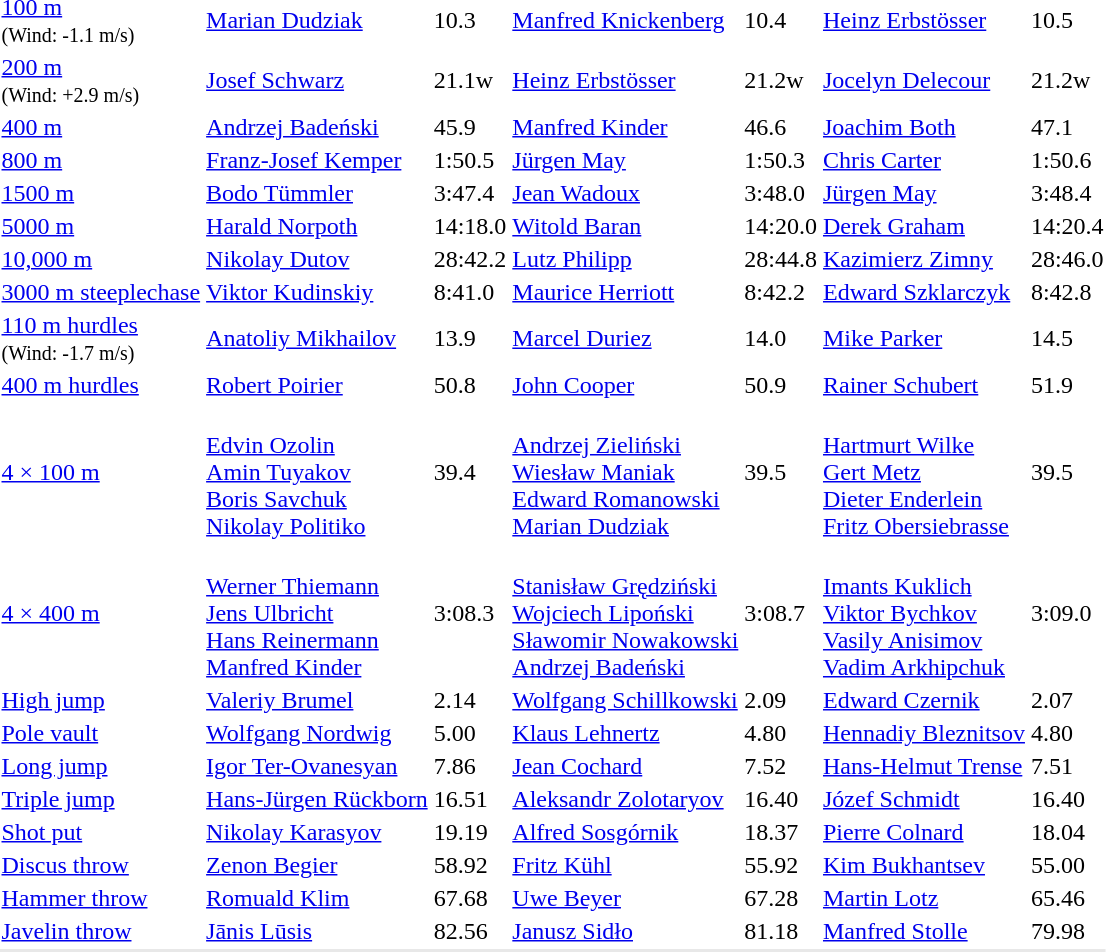<table>
<tr>
<td><a href='#'>100 m</a><br><small>(Wind: -1.1 m/s)</small></td>
<td><a href='#'>Marian Dudziak</a><br></td>
<td>10.3</td>
<td><a href='#'>Manfred Knickenberg</a><br></td>
<td>10.4</td>
<td><a href='#'>Heinz Erbstösser</a><br></td>
<td>10.5</td>
</tr>
<tr>
<td><a href='#'>200 m</a><br><small>(Wind: +2.9 m/s)</small></td>
<td><a href='#'>Josef Schwarz</a><br></td>
<td>21.1w</td>
<td><a href='#'>Heinz Erbstösser</a><br></td>
<td>21.2w</td>
<td><a href='#'>Jocelyn Delecour</a><br></td>
<td>21.2w</td>
</tr>
<tr>
<td><a href='#'>400 m</a></td>
<td><a href='#'>Andrzej Badeński</a><br></td>
<td>45.9</td>
<td><a href='#'>Manfred Kinder</a><br></td>
<td>46.6</td>
<td><a href='#'>Joachim Both</a><br></td>
<td>47.1</td>
</tr>
<tr>
<td><a href='#'>800 m</a></td>
<td><a href='#'>Franz-Josef Kemper</a><br></td>
<td>1:50.5</td>
<td><a href='#'>Jürgen May</a><br></td>
<td>1:50.3</td>
<td><a href='#'>Chris Carter</a><br></td>
<td>1:50.6</td>
</tr>
<tr>
<td><a href='#'>1500 m</a></td>
<td><a href='#'>Bodo Tümmler</a><br></td>
<td>3:47.4</td>
<td><a href='#'>Jean Wadoux</a><br></td>
<td>3:48.0</td>
<td><a href='#'>Jürgen May</a><br></td>
<td>3:48.4</td>
</tr>
<tr>
<td><a href='#'>5000 m</a></td>
<td><a href='#'>Harald Norpoth</a><br></td>
<td>14:18.0</td>
<td><a href='#'>Witold Baran</a><br></td>
<td>14:20.0</td>
<td><a href='#'>Derek Graham</a><br></td>
<td>14:20.4</td>
</tr>
<tr>
<td><a href='#'>10,000 m</a></td>
<td><a href='#'>Nikolay Dutov</a><br></td>
<td>28:42.2</td>
<td><a href='#'>Lutz Philipp</a><br></td>
<td>28:44.8</td>
<td><a href='#'>Kazimierz Zimny</a><br></td>
<td>28:46.0</td>
</tr>
<tr>
<td><a href='#'>3000 m steeplechase</a></td>
<td><a href='#'>Viktor Kudinskiy</a><br></td>
<td>8:41.0</td>
<td><a href='#'>Maurice Herriott</a><br></td>
<td>8:42.2</td>
<td><a href='#'>Edward Szklarczyk</a><br></td>
<td>8:42.8</td>
</tr>
<tr>
<td><a href='#'>110 m hurdles</a><br><small>(Wind: -1.7 m/s)</small></td>
<td><a href='#'>Anatoliy Mikhailov</a><br></td>
<td>13.9</td>
<td><a href='#'>Marcel Duriez</a><br></td>
<td>14.0</td>
<td><a href='#'>Mike Parker</a><br></td>
<td>14.5</td>
</tr>
<tr>
<td><a href='#'>400 m hurdles</a></td>
<td><a href='#'>Robert Poirier</a><br></td>
<td>50.8</td>
<td><a href='#'>John Cooper</a><br></td>
<td>50.9</td>
<td><a href='#'>Rainer Schubert</a><br></td>
<td>51.9</td>
</tr>
<tr>
<td><a href='#'>4 × 100 m</a></td>
<td><br><a href='#'>Edvin Ozolin</a><br><a href='#'>Amin Tuyakov</a><br><a href='#'>Boris Savchuk</a><br><a href='#'>Nikolay Politiko</a></td>
<td>39.4</td>
<td><br><a href='#'>Andrzej Zieliński</a><br><a href='#'>Wiesław Maniak</a><br><a href='#'>Edward Romanowski</a><br><a href='#'>Marian Dudziak</a></td>
<td>39.5</td>
<td><br><a href='#'>Hartmurt Wilke</a><br><a href='#'>Gert Metz</a><br><a href='#'>Dieter Enderlein</a><br><a href='#'>Fritz Obersiebrasse</a></td>
<td>39.5</td>
</tr>
<tr>
<td><a href='#'>4 × 400 m</a></td>
<td><br><a href='#'>Werner Thiemann</a><br><a href='#'>Jens Ulbricht</a><br><a href='#'>Hans Reinermann</a><br><a href='#'>Manfred Kinder</a></td>
<td>3:08.3</td>
<td><br><a href='#'>Stanisław Grędziński</a><br><a href='#'>Wojciech Lipoński</a><br><a href='#'>Sławomir Nowakowski</a><br><a href='#'>Andrzej Badeński</a></td>
<td>3:08.7</td>
<td><br><a href='#'>Imants Kuklich</a><br><a href='#'>Viktor Bychkov</a><br><a href='#'>Vasily Anisimov</a><br><a href='#'>Vadim Arkhipchuk</a></td>
<td>3:09.0</td>
</tr>
<tr>
<td><a href='#'>High jump</a></td>
<td><a href='#'>Valeriy Brumel</a><br></td>
<td>2.14</td>
<td><a href='#'>Wolfgang Schillkowski</a><br></td>
<td>2.09</td>
<td><a href='#'>Edward Czernik</a><br></td>
<td>2.07</td>
</tr>
<tr>
<td><a href='#'>Pole vault</a></td>
<td><a href='#'>Wolfgang Nordwig</a><br></td>
<td>5.00</td>
<td><a href='#'>Klaus Lehnertz</a><br></td>
<td>4.80</td>
<td><a href='#'>Hennadiy Bleznitsov</a><br></td>
<td>4.80</td>
</tr>
<tr>
<td><a href='#'>Long jump</a></td>
<td><a href='#'>Igor Ter-Ovanesyan</a><br></td>
<td>7.86</td>
<td><a href='#'>Jean Cochard</a><br></td>
<td>7.52</td>
<td><a href='#'>Hans-Helmut Trense</a><br></td>
<td>7.51</td>
</tr>
<tr>
<td><a href='#'>Triple jump</a></td>
<td><a href='#'>Hans-Jürgen Rückborn</a><br></td>
<td>16.51</td>
<td><a href='#'>Aleksandr Zolotaryov</a><br></td>
<td>16.40</td>
<td><a href='#'>Józef Schmidt</a><br></td>
<td>16.40</td>
</tr>
<tr>
<td><a href='#'>Shot put</a></td>
<td><a href='#'>Nikolay Karasyov</a><br></td>
<td>19.19</td>
<td><a href='#'>Alfred Sosgórnik</a><br></td>
<td>18.37</td>
<td><a href='#'>Pierre Colnard</a><br></td>
<td>18.04</td>
</tr>
<tr>
<td><a href='#'>Discus throw</a></td>
<td><a href='#'>Zenon Begier</a><br></td>
<td>58.92</td>
<td><a href='#'>Fritz Kühl</a><br></td>
<td>55.92</td>
<td><a href='#'>Kim Bukhantsev</a><br></td>
<td>55.00</td>
</tr>
<tr>
<td><a href='#'>Hammer throw</a></td>
<td><a href='#'>Romuald Klim</a><br></td>
<td>67.68</td>
<td><a href='#'>Uwe Beyer</a><br></td>
<td>67.28</td>
<td><a href='#'>Martin Lotz</a><br></td>
<td>65.46</td>
</tr>
<tr>
<td><a href='#'>Javelin throw</a></td>
<td><a href='#'>Jānis Lūsis</a><br></td>
<td>82.56</td>
<td><a href='#'>Janusz Sidło</a><br></td>
<td>81.18</td>
<td><a href='#'>Manfred Stolle</a><br></td>
<td>79.98</td>
</tr>
<tr style="background:#e8e8e8;">
<td colspan=7></td>
</tr>
</table>
